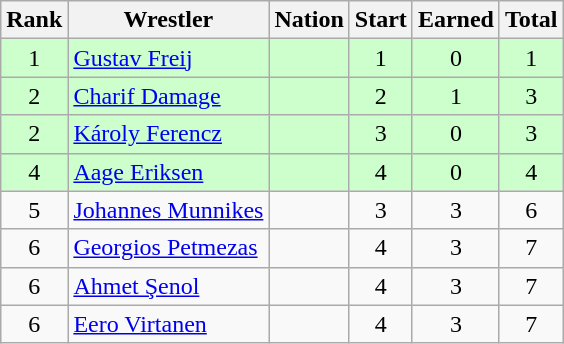<table class="wikitable sortable" style="text-align:center;">
<tr>
<th>Rank</th>
<th>Wrestler</th>
<th>Nation</th>
<th>Start</th>
<th>Earned</th>
<th>Total</th>
</tr>
<tr style="background:#cfc;">
<td>1</td>
<td align=left><a href='#'>Gustav Freij</a></td>
<td align=left></td>
<td>1</td>
<td>0</td>
<td>1</td>
</tr>
<tr style="background:#cfc;">
<td>2</td>
<td align=left><a href='#'>Charif Damage</a></td>
<td align=left></td>
<td>2</td>
<td>1</td>
<td>3</td>
</tr>
<tr style="background:#cfc;">
<td>2</td>
<td align=left><a href='#'>Károly Ferencz</a></td>
<td align=left></td>
<td>3</td>
<td>0</td>
<td>3</td>
</tr>
<tr style="background:#cfc;">
<td>4</td>
<td align=left><a href='#'>Aage Eriksen</a></td>
<td align=left></td>
<td>4</td>
<td>0</td>
<td>4</td>
</tr>
<tr>
<td>5</td>
<td align=left><a href='#'>Johannes Munnikes</a></td>
<td align=left></td>
<td>3</td>
<td>3</td>
<td>6</td>
</tr>
<tr>
<td>6</td>
<td align=left><a href='#'>Georgios Petmezas</a></td>
<td align=left></td>
<td>4</td>
<td>3</td>
<td>7</td>
</tr>
<tr>
<td>6</td>
<td align=left><a href='#'>Ahmet Şenol</a></td>
<td align=left></td>
<td>4</td>
<td>3</td>
<td>7</td>
</tr>
<tr>
<td>6</td>
<td align=left><a href='#'>Eero Virtanen</a></td>
<td align=left></td>
<td>4</td>
<td>3</td>
<td>7</td>
</tr>
</table>
